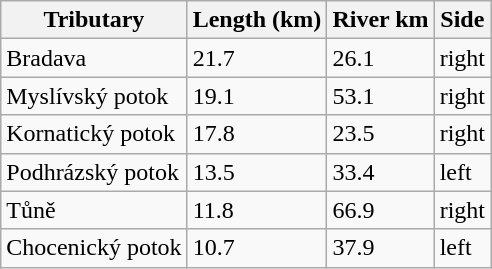<table class="wikitable">
<tr>
<th>Tributary</th>
<th>Length (km)</th>
<th>River km</th>
<th>Side</th>
</tr>
<tr>
<td>Bradava</td>
<td>21.7</td>
<td>26.1</td>
<td>right</td>
</tr>
<tr>
<td>Myslívský potok</td>
<td>19.1</td>
<td>53.1</td>
<td>right</td>
</tr>
<tr>
<td>Kornatický potok</td>
<td>17.8</td>
<td>23.5</td>
<td>right</td>
</tr>
<tr>
<td>Podhrázský potok</td>
<td>13.5</td>
<td>33.4</td>
<td>left</td>
</tr>
<tr>
<td>Tůně</td>
<td>11.8</td>
<td>66.9</td>
<td>right</td>
</tr>
<tr>
<td>Chocenický potok</td>
<td>10.7</td>
<td>37.9</td>
<td>left</td>
</tr>
</table>
